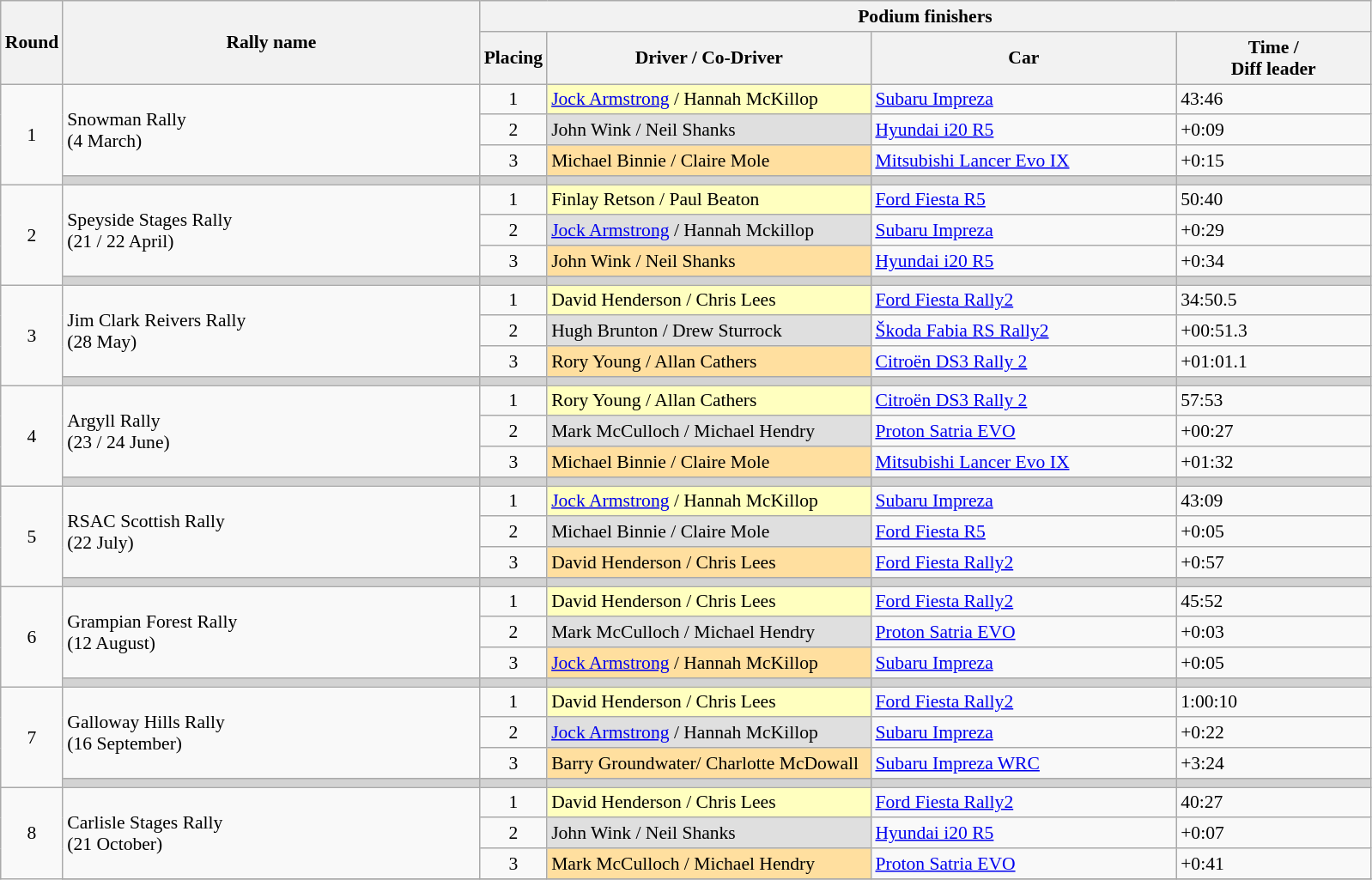<table class="wikitable" style="font-size:90%;">
<tr>
<th rowspan=2>Round</th>
<th style="width:22em" rowspan=2>Rally name</th>
<th colspan=4>Podium finishers</th>
</tr>
<tr>
<th>Placing</th>
<th style="width:17em">Driver / Co-Driver</th>
<th style="width:16em">Car</th>
<th style="width:10em">Time /<br>Diff leader<br></th>
</tr>
<tr>
<td rowspan=4 align=center>1</td>
<td rowspan=3>Snowman Rally<br>(4 March)</td>
<td align=center>1</td>
<td style="background:#ffffbf;"><a href='#'>Jock Armstrong</a> / Hannah McKillop</td>
<td><a href='#'>Subaru Impreza</a></td>
<td>43:46</td>
</tr>
<tr>
<td align=center>2</td>
<td style="background:#dfdfdf;">John Wink / Neil Shanks</td>
<td><a href='#'>Hyundai i20 R5</a></td>
<td>+0:09</td>
</tr>
<tr>
<td align=center>3</td>
<td style="background:#ffdf9f;">Michael Binnie / Claire Mole</td>
<td><a href='#'>Mitsubishi Lancer Evo IX</a></td>
<td>+0:15</td>
</tr>
<tr style="background:lightgrey;">
<td></td>
<td></td>
<td></td>
<td></td>
<td></td>
</tr>
<tr>
<td rowspan=4 align=center>2</td>
<td rowspan=3>Speyside Stages Rally <br>(21 / 22 April)</td>
<td align=center>1</td>
<td style="background:#ffffbf;">Finlay Retson / Paul Beaton</td>
<td><a href='#'>Ford Fiesta R5</a></td>
<td>50:40</td>
</tr>
<tr>
<td align=center>2</td>
<td style="background:#dfdfdf;"><a href='#'>Jock Armstrong</a> / Hannah Mckillop</td>
<td><a href='#'>Subaru Impreza</a></td>
<td>+0:29</td>
</tr>
<tr>
<td align=center>3</td>
<td style="background:#ffdf9f;">John Wink / Neil Shanks</td>
<td><a href='#'>Hyundai i20 R5</a></td>
<td>+0:34</td>
</tr>
<tr style="background:lightgrey;">
<td></td>
<td></td>
<td></td>
<td></td>
<td></td>
</tr>
<tr>
<td rowspan=4 align=center>3</td>
<td rowspan=3>Jim Clark Reivers Rally <br>(28 May)</td>
<td align=center>1</td>
<td style="background:#ffffbf;">David Henderson / Chris Lees</td>
<td><a href='#'>Ford Fiesta Rally2</a></td>
<td>34:50.5</td>
</tr>
<tr>
<td align=center>2</td>
<td style="background:#dfdfdf;">Hugh Brunton / Drew Sturrock</td>
<td><a href='#'>Škoda Fabia RS Rally2</a></td>
<td>+00:51.3</td>
</tr>
<tr>
<td align=center>3</td>
<td style="background:#ffdf9f;">Rory Young / Allan Cathers</td>
<td><a href='#'>Citroën DS3 Rally 2</a></td>
<td>+01:01.1</td>
</tr>
<tr style="background:lightgrey;">
<td></td>
<td></td>
<td></td>
<td></td>
<td></td>
</tr>
<tr>
<td rowspan=4 align=center>4</td>
<td rowspan=3>Argyll Rally <br>(23 / 24 June)</td>
<td align=center>1</td>
<td style="background:#ffffbf;">Rory Young / Allan Cathers</td>
<td><a href='#'>Citroën DS3 Rally 2</a></td>
<td>57:53</td>
</tr>
<tr>
<td align=center>2</td>
<td style="background:#dfdfdf;">Mark McCulloch / Michael Hendry</td>
<td><a href='#'>Proton Satria EVO</a></td>
<td>+00:27</td>
</tr>
<tr>
<td align=center>3</td>
<td style="background:#ffdf9f;">Michael Binnie / Claire Mole</td>
<td><a href='#'>Mitsubishi Lancer Evo IX</a></td>
<td>+01:32</td>
</tr>
<tr style="background:lightgrey;">
<td></td>
<td></td>
<td></td>
<td></td>
<td></td>
</tr>
<tr>
<td rowspan=4 align=center>5</td>
<td rowspan=3>RSAC Scottish Rally <br>(22 July)</td>
<td align=center>1</td>
<td style="background:#ffffbf;"><a href='#'>Jock Armstrong</a> / Hannah McKillop</td>
<td><a href='#'>Subaru Impreza</a></td>
<td>43:09</td>
</tr>
<tr>
<td align=center>2</td>
<td style="background:#dfdfdf;">Michael Binnie / Claire Mole</td>
<td><a href='#'>Ford Fiesta R5</a></td>
<td>+0:05</td>
</tr>
<tr>
<td align=center>3</td>
<td style="background:#ffdf9f;">David Henderson / Chris Lees</td>
<td><a href='#'>Ford Fiesta Rally2</a></td>
<td>+0:57</td>
</tr>
<tr style="background:lightgrey;">
<td></td>
<td></td>
<td></td>
<td></td>
<td></td>
</tr>
<tr>
<td rowspan=4 align=center>6</td>
<td rowspan=3>Grampian Forest Rally <br>(12 August)</td>
<td align=center>1</td>
<td style="background:#ffffbf;">David Henderson / Chris Lees</td>
<td><a href='#'>Ford Fiesta Rally2</a></td>
<td>45:52</td>
</tr>
<tr>
<td align=center>2</td>
<td style="background:#dfdfdf;">Mark McCulloch / Michael Hendry</td>
<td><a href='#'>Proton Satria EVO</a></td>
<td>+0:03</td>
</tr>
<tr>
<td align=center>3</td>
<td style="background:#ffdf9f;"><a href='#'>Jock Armstrong</a> / Hannah McKillop</td>
<td><a href='#'>Subaru Impreza</a></td>
<td>+0:05</td>
</tr>
<tr style="background:lightgrey;">
<td></td>
<td></td>
<td></td>
<td></td>
<td></td>
</tr>
<tr>
<td rowspan=4 align=center>7</td>
<td rowspan=3>Galloway Hills Rally<br>(16 September)</td>
<td align=center>1</td>
<td style="background:#ffffbf;">David Henderson / Chris Lees</td>
<td><a href='#'>Ford Fiesta Rally2</a></td>
<td>1:00:10</td>
</tr>
<tr>
<td align=center>2</td>
<td style="background:#dfdfdf;"><a href='#'>Jock Armstrong</a> / Hannah McKillop</td>
<td><a href='#'>Subaru Impreza</a></td>
<td>+0:22</td>
</tr>
<tr>
<td align=center>3</td>
<td style="background:#ffdf9f;">Barry Groundwater/ Charlotte McDowall</td>
<td><a href='#'>Subaru Impreza WRC</a></td>
<td>+3:24</td>
</tr>
<tr style="background:lightgrey;">
<td></td>
<td></td>
<td></td>
<td></td>
<td></td>
</tr>
<tr>
<td rowspan=4 align=center>8</td>
<td rowspan=3>Carlisle Stages Rally<br>(21 October)</td>
<td align=center>1</td>
<td style="background:#ffffbf;">David Henderson / Chris Lees</td>
<td><a href='#'>Ford Fiesta Rally2</a></td>
<td>40:27</td>
</tr>
<tr>
<td align=center>2</td>
<td style="background:#dfdfdf;">John Wink / Neil Shanks</td>
<td><a href='#'>Hyundai i20 R5</a></td>
<td>+0:07</td>
</tr>
<tr>
<td align=center>3</td>
<td style="background:#ffdf9f;">Mark McCulloch / Michael Hendry</td>
<td><a href='#'>Proton Satria EVO</a></td>
<td>+0:41</td>
</tr>
<tr>
</tr>
</table>
